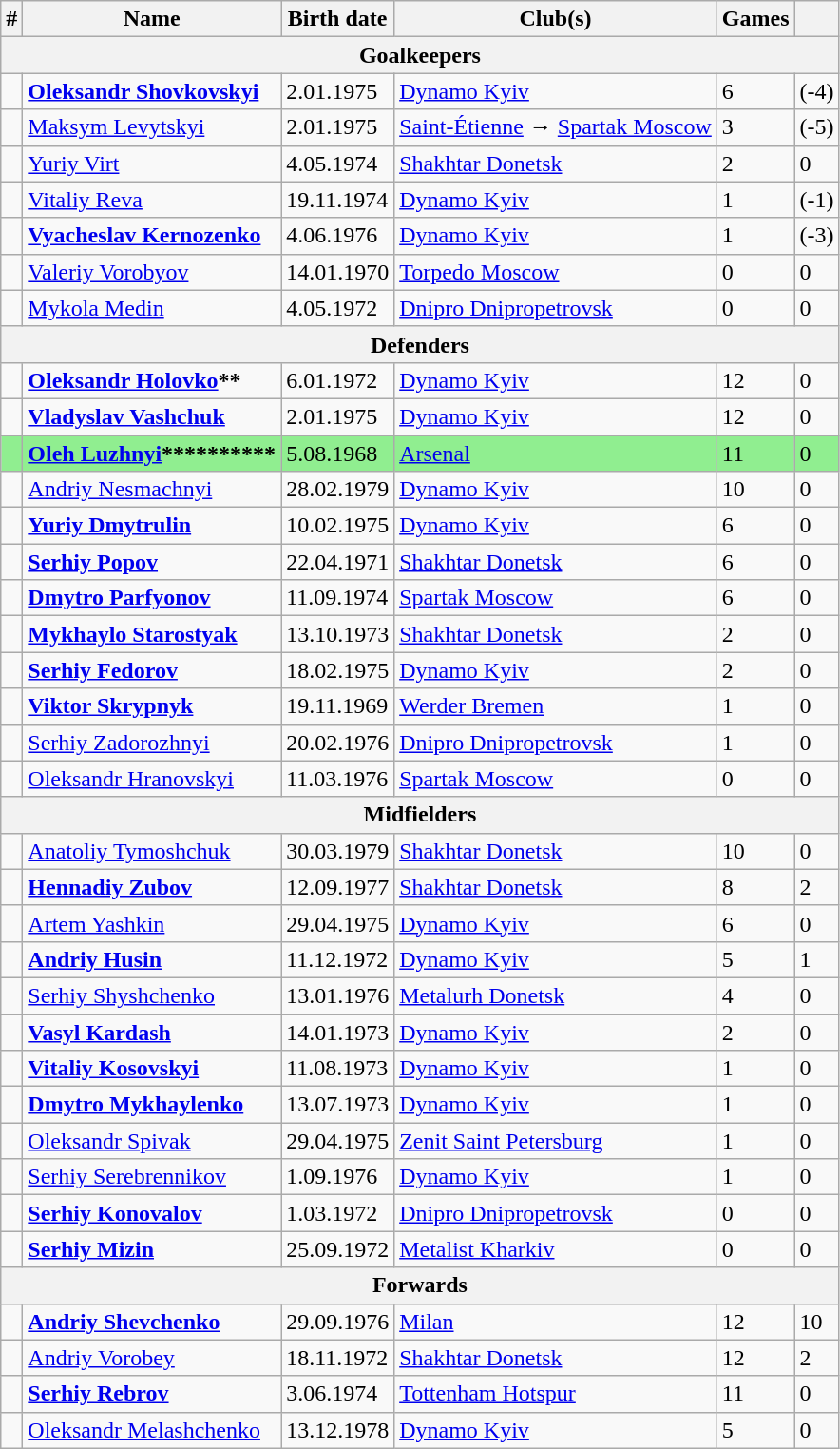<table class="wikitable">
<tr>
<th>#</th>
<th>Name</th>
<th>Birth date</th>
<th>Club(s)</th>
<th>Games</th>
<th></th>
</tr>
<tr>
<th colspan=6>Goalkeepers</th>
</tr>
<tr>
<td></td>
<td><strong><a href='#'>Oleksandr Shovkovskyi</a></strong></td>
<td>2.01.1975</td>
<td><a href='#'>Dynamo Kyiv</a></td>
<td>6</td>
<td>(-4)</td>
</tr>
<tr>
<td></td>
<td><a href='#'>Maksym Levytskyi</a></td>
<td>2.01.1975</td>
<td> <a href='#'>Saint-Étienne</a> →  <a href='#'>Spartak Moscow</a></td>
<td>3</td>
<td>(-5)</td>
</tr>
<tr>
<td></td>
<td><a href='#'>Yuriy Virt</a></td>
<td>4.05.1974</td>
<td><a href='#'>Shakhtar Donetsk</a></td>
<td>2</td>
<td>0</td>
</tr>
<tr>
<td></td>
<td><a href='#'>Vitaliy Reva</a></td>
<td>19.11.1974</td>
<td><a href='#'>Dynamo Kyiv</a></td>
<td>1</td>
<td>(-1)</td>
</tr>
<tr>
<td></td>
<td><strong><a href='#'>Vyacheslav Kernozenko</a></strong></td>
<td>4.06.1976</td>
<td><a href='#'>Dynamo Kyiv</a></td>
<td>1</td>
<td>(-3)</td>
</tr>
<tr>
<td></td>
<td><a href='#'>Valeriy Vorobyov</a></td>
<td>14.01.1970</td>
<td> <a href='#'>Torpedo Moscow</a></td>
<td>0</td>
<td>0</td>
</tr>
<tr>
<td></td>
<td><a href='#'>Mykola Medin</a></td>
<td>4.05.1972</td>
<td><a href='#'>Dnipro Dnipropetrovsk</a></td>
<td>0</td>
<td>0</td>
</tr>
<tr>
<th colspan=6>Defenders</th>
</tr>
<tr>
<td></td>
<td><strong><a href='#'>Oleksandr Holovko</a>**</strong></td>
<td>6.01.1972</td>
<td><a href='#'>Dynamo Kyiv</a></td>
<td>12</td>
<td>0</td>
</tr>
<tr>
<td></td>
<td><strong><a href='#'>Vladyslav Vashchuk</a></strong></td>
<td>2.01.1975</td>
<td><a href='#'>Dynamo Kyiv</a></td>
<td>12</td>
<td>0</td>
</tr>
<tr bgcolor=lightgreen>
<td></td>
<td><strong><a href='#'>Oleh Luzhnyi</a>**********</strong></td>
<td>5.08.1968</td>
<td> <a href='#'>Arsenal</a></td>
<td>11</td>
<td>0</td>
</tr>
<tr>
<td></td>
<td><a href='#'>Andriy Nesmachnyi</a></td>
<td>28.02.1979</td>
<td><a href='#'>Dynamo Kyiv</a></td>
<td>10</td>
<td>0</td>
</tr>
<tr>
<td></td>
<td><strong><a href='#'>Yuriy Dmytrulin</a></strong></td>
<td>10.02.1975</td>
<td><a href='#'>Dynamo Kyiv</a></td>
<td>6</td>
<td>0</td>
</tr>
<tr>
<td></td>
<td><strong><a href='#'>Serhiy Popov</a></strong></td>
<td>22.04.1971</td>
<td><a href='#'>Shakhtar Donetsk</a></td>
<td>6</td>
<td>0</td>
</tr>
<tr>
<td></td>
<td><strong><a href='#'>Dmytro Parfyonov</a></strong></td>
<td>11.09.1974</td>
<td> <a href='#'>Spartak Moscow</a></td>
<td>6</td>
<td>0</td>
</tr>
<tr>
<td></td>
<td><strong><a href='#'>Mykhaylo Starostyak</a></strong></td>
<td>13.10.1973</td>
<td><a href='#'>Shakhtar Donetsk</a></td>
<td>2</td>
<td>0</td>
</tr>
<tr>
<td></td>
<td><strong><a href='#'>Serhiy Fedorov</a></strong></td>
<td>18.02.1975</td>
<td><a href='#'>Dynamo Kyiv</a></td>
<td>2</td>
<td>0</td>
</tr>
<tr>
<td></td>
<td><strong><a href='#'>Viktor Skrypnyk</a></strong></td>
<td>19.11.1969</td>
<td> <a href='#'>Werder Bremen</a></td>
<td>1</td>
<td>0</td>
</tr>
<tr>
<td></td>
<td><a href='#'>Serhiy Zadorozhnyi</a></td>
<td>20.02.1976</td>
<td><a href='#'>Dnipro Dnipropetrovsk</a></td>
<td>1</td>
<td>0</td>
</tr>
<tr>
<td></td>
<td><a href='#'>Oleksandr Hranovskyi</a></td>
<td>11.03.1976</td>
<td> <a href='#'>Spartak Moscow</a></td>
<td>0</td>
<td>0</td>
</tr>
<tr>
<th colspan=6>Midfielders</th>
</tr>
<tr>
<td></td>
<td><a href='#'>Anatoliy Tymoshchuk</a></td>
<td>30.03.1979</td>
<td><a href='#'>Shakhtar Donetsk</a></td>
<td>10</td>
<td>0</td>
</tr>
<tr>
<td></td>
<td><strong><a href='#'>Hennadiy Zubov</a></strong></td>
<td>12.09.1977</td>
<td><a href='#'>Shakhtar Donetsk</a></td>
<td>8</td>
<td>2</td>
</tr>
<tr>
<td></td>
<td><a href='#'>Artem Yashkin</a></td>
<td>29.04.1975</td>
<td><a href='#'>Dynamo  Kyiv</a></td>
<td>6</td>
<td>0</td>
</tr>
<tr>
<td></td>
<td><strong><a href='#'>Andriy Husin</a></strong></td>
<td>11.12.1972</td>
<td><a href='#'>Dynamo Kyiv</a></td>
<td>5</td>
<td>1</td>
</tr>
<tr>
<td></td>
<td><a href='#'>Serhiy Shyshchenko</a></td>
<td>13.01.1976</td>
<td><a href='#'>Metalurh Donetsk</a></td>
<td>4</td>
<td>0</td>
</tr>
<tr>
<td></td>
<td><strong><a href='#'>Vasyl Kardash</a></strong></td>
<td>14.01.1973</td>
<td><a href='#'>Dynamo Kyiv</a></td>
<td>2</td>
<td>0</td>
</tr>
<tr>
<td></td>
<td><strong><a href='#'>Vitaliy Kosovskyi</a></strong></td>
<td>11.08.1973</td>
<td><a href='#'>Dynamo Kyiv</a></td>
<td>1</td>
<td>0</td>
</tr>
<tr>
<td></td>
<td><strong><a href='#'>Dmytro Mykhaylenko</a></strong></td>
<td>13.07.1973</td>
<td><a href='#'>Dynamo Kyiv</a></td>
<td>1</td>
<td>0</td>
</tr>
<tr>
<td></td>
<td><a href='#'>Oleksandr Spivak</a></td>
<td>29.04.1975</td>
<td> <a href='#'>Zenit Saint Petersburg</a></td>
<td>1</td>
<td>0</td>
</tr>
<tr>
<td></td>
<td><a href='#'>Serhiy Serebrennikov</a></td>
<td>1.09.1976</td>
<td><a href='#'>Dynamo Kyiv</a></td>
<td>1</td>
<td>0</td>
</tr>
<tr>
<td></td>
<td><strong><a href='#'>Serhiy Konovalov</a></strong></td>
<td>1.03.1972</td>
<td><a href='#'>Dnipro Dnipropetrovsk</a></td>
<td>0</td>
<td>0</td>
</tr>
<tr>
<td></td>
<td><strong><a href='#'>Serhiy Mizin</a></strong></td>
<td>25.09.1972</td>
<td><a href='#'>Metalist Kharkiv</a></td>
<td>0</td>
<td>0</td>
</tr>
<tr>
<th colspan=6>Forwards</th>
</tr>
<tr>
<td></td>
<td><strong><a href='#'>Andriy Shevchenko</a></strong></td>
<td>29.09.1976</td>
<td> <a href='#'>Milan</a></td>
<td>12</td>
<td>10</td>
</tr>
<tr>
<td></td>
<td><a href='#'>Andriy Vorobey</a></td>
<td>18.11.1972</td>
<td><a href='#'>Shakhtar Donetsk</a></td>
<td>12</td>
<td>2</td>
</tr>
<tr>
<td></td>
<td><strong><a href='#'>Serhiy Rebrov</a></strong></td>
<td>3.06.1974</td>
<td> <a href='#'>Tottenham Hotspur</a></td>
<td>11</td>
<td>0</td>
</tr>
<tr>
<td></td>
<td><a href='#'>Oleksandr Melashchenko</a></td>
<td>13.12.1978</td>
<td><a href='#'>Dynamo Kyiv</a></td>
<td>5</td>
<td>0</td>
</tr>
</table>
